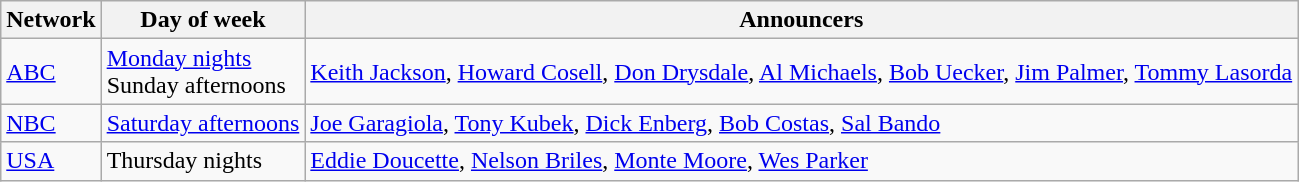<table class="wikitable">
<tr>
<th>Network</th>
<th>Day of week</th>
<th>Announcers</th>
</tr>
<tr>
<td><a href='#'>ABC</a></td>
<td><a href='#'>Monday nights</a><br>Sunday afternoons</td>
<td><a href='#'>Keith Jackson</a>, <a href='#'>Howard Cosell</a>, <a href='#'>Don Drysdale</a>, <a href='#'>Al Michaels</a>, <a href='#'>Bob Uecker</a>, <a href='#'>Jim Palmer</a>, <a href='#'>Tommy Lasorda</a></td>
</tr>
<tr>
<td><a href='#'>NBC</a></td>
<td><a href='#'>Saturday afternoons</a></td>
<td><a href='#'>Joe Garagiola</a>, <a href='#'>Tony Kubek</a>, <a href='#'>Dick Enberg</a>, <a href='#'>Bob Costas</a>, <a href='#'>Sal Bando</a></td>
</tr>
<tr>
<td><a href='#'>USA</a></td>
<td>Thursday nights</td>
<td><a href='#'>Eddie Doucette</a>, <a href='#'>Nelson Briles</a>, <a href='#'>Monte Moore</a>, <a href='#'>Wes Parker</a></td>
</tr>
</table>
